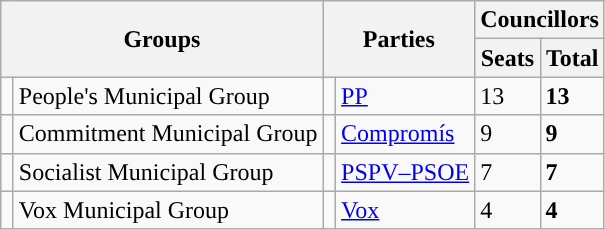<table class="wikitable" style="text-align:left;">
<tr>
<th rowspan="2" colspan="2">Groups</th>
<th rowspan="2" colspan="2">Parties</th>
<th colspan="2">Councillors</th>
</tr>
<tr>
<th>Seats</th>
<th>Total</th>
</tr>
<tr>
<td width="1" style="color:inherit;background:"></td>
<td>People's Municipal Group</td>
<td width="1" style="color:inherit;background:"></td>
<td><a href='#'>PP</a></td>
<td>13</td>
<td><strong>13</strong></td>
</tr>
<tr>
<td style="color:inherit;background:"></td>
<td>Commitment Municipal Group</td>
<td style="color:inherit;background:"></td>
<td><a href='#'>Compromís</a></td>
<td>9</td>
<td><strong>9</strong></td>
</tr>
<tr>
<td style="color:inherit;background:"></td>
<td>Socialist Municipal Group</td>
<td style="color:inherit;background:"></td>
<td><a href='#'>PSPV–PSOE</a></td>
<td>7</td>
<td><strong>7</strong></td>
</tr>
<tr>
<td style="color:inherit;background:"></td>
<td>Vox Municipal Group</td>
<td style="color:inherit;background:"></td>
<td><a href='#'>Vox</a></td>
<td>4</td>
<td><strong>4</strong></td>
</tr>
</table>
